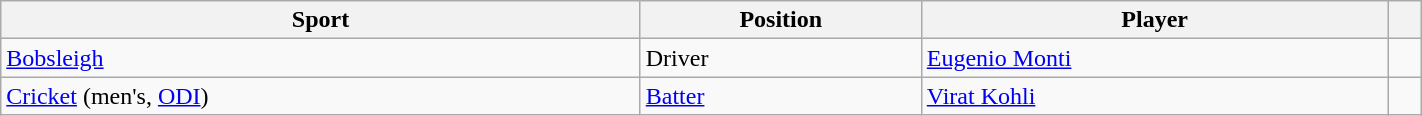<table class="wikitable mw-collapsible mw-uncollapsed" style="width:75%;">
<tr>
<th>Sport</th>
<th>Position</th>
<th>Player</th>
<th></th>
</tr>
<tr>
<td><a href='#'>Bobsleigh</a></td>
<td>Driver</td>
<td><a href='#'>Eugenio Monti</a></td>
<td></td>
</tr>
<tr>
<td><a href='#'>Cricket</a> (men's, <a href='#'>ODI</a>)</td>
<td><a href='#'>Batter</a></td>
<td><a href='#'>Virat Kohli</a></td>
<td></td>
</tr>
</table>
